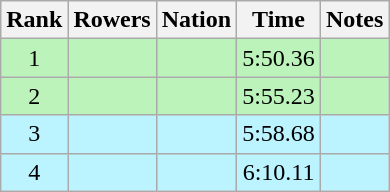<table class="wikitable sortable" style="text-align:center">
<tr>
<th>Rank</th>
<th>Rowers</th>
<th>Nation</th>
<th>Time</th>
<th>Notes</th>
</tr>
<tr bgcolor=bbf3bb>
<td>1</td>
<td align=left data-sort-value="Bußert, Karl-Heinz"></td>
<td align=left></td>
<td>5:50.36</td>
<td></td>
</tr>
<tr bgcolor=bbf3bb>
<td>2</td>
<td align=left data-sort-value="Cortes, Peter"></td>
<td align=left></td>
<td>5:55.23</td>
<td></td>
</tr>
<tr bgcolor=bbf3ff>
<td>3</td>
<td align=left data-sort-value="Bishop, Thomas"></td>
<td align=left></td>
<td>5:58.68</td>
<td></td>
</tr>
<tr bgcolor=bbf3ff>
<td>4</td>
<td align=left data-sort-value="Herrera, César"></td>
<td align=left></td>
<td>6:10.11</td>
<td></td>
</tr>
</table>
